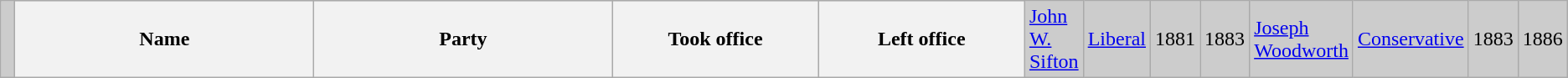<table class="wikitable">
<tr bgcolor="CCCCCC">
<td> </td>
<th width="30%"><strong>Name </strong></th>
<th width="30%"><strong>Party</strong></th>
<th width="20%"><strong>Took office</strong></th>
<th width="20%"><strong>Left office</strong><br></th>
<td><a href='#'>John W. Sifton</a><br></td>
<td><a href='#'>Liberal</a></td>
<td>1881</td>
<td>1883<br></td>
<td><a href='#'>Joseph Woodworth</a><br></td>
<td><a href='#'>Conservative</a></td>
<td>1883</td>
<td>1886</td>
</tr>
</table>
